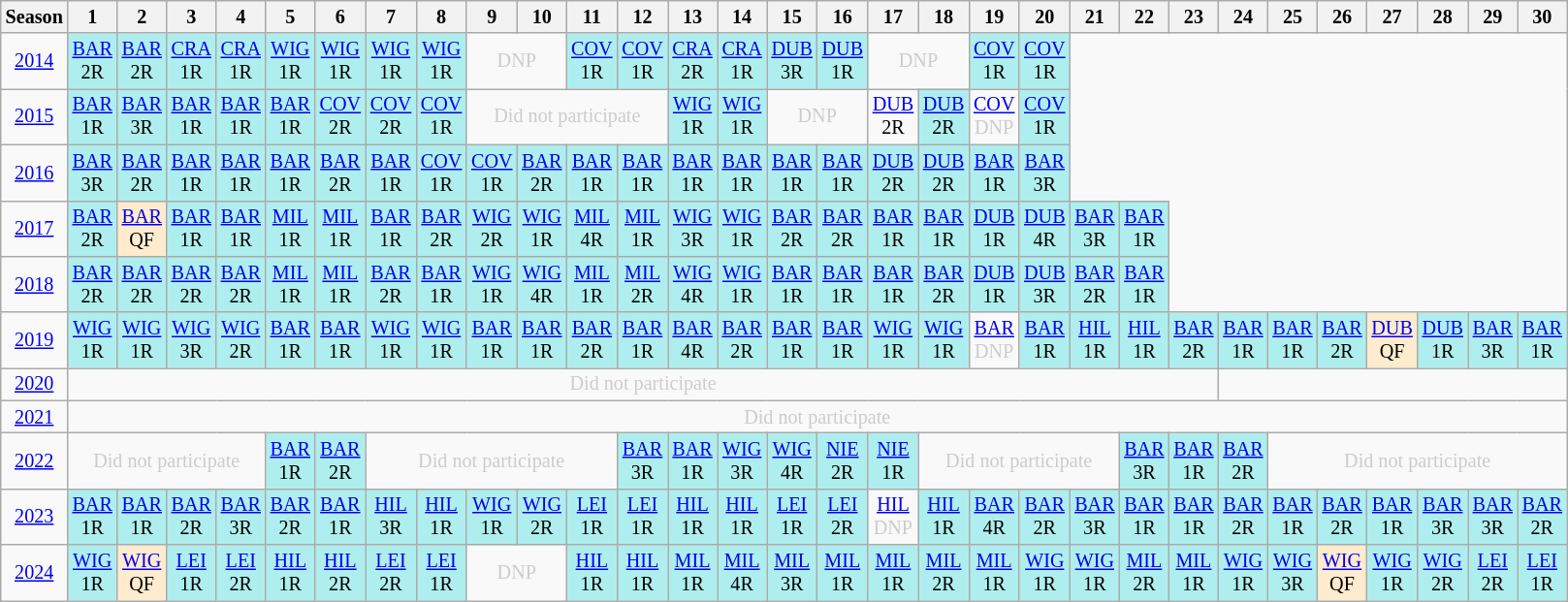<table class="wikitable" style="width:20%; margin:0; font-size:84%">
<tr>
<th>Season</th>
<th>1</th>
<th>2</th>
<th>3</th>
<th>4</th>
<th>5</th>
<th>6</th>
<th>7</th>
<th>8</th>
<th>9</th>
<th>10</th>
<th>11</th>
<th>12</th>
<th>13</th>
<th>14</th>
<th>15</th>
<th>16</th>
<th>17</th>
<th>18</th>
<th>19</th>
<th>20</th>
<th>21</th>
<th>22</th>
<th>23</th>
<th>24</th>
<th>25</th>
<th>26</th>
<th>27</th>
<th>28</th>
<th>29</th>
<th>30</th>
</tr>
<tr>
<td style="text-align:center;"background:#efefef;"><a href='#'>2014</a></td>
<td style="text-align:center; background:#afeeee;"><a href='#'>BAR</a><br>2R</td>
<td style="text-align:center; background:#afeeee;"><a href='#'>BAR</a><br>2R</td>
<td style="text-align:center; background:#afeeee;"><a href='#'>CRA</a><br>1R</td>
<td style="text-align:center; background:#afeeee;"><a href='#'>CRA</a><br>1R</td>
<td style="text-align:center; background:#afeeee;"><a href='#'>WIG</a><br>1R</td>
<td style="text-align:center; background:#afeeee;"><a href='#'>WIG</a><br>1R</td>
<td style="text-align:center; background:#afeeee;"><a href='#'>WIG</a><br>1R</td>
<td style="text-align:center; background:#afeeee;"><a href='#'>WIG</a><br>1R</td>
<td colspan="2" style="text-align:center; color:#ccc;">DNP</td>
<td style="text-align:center; background:#afeeee;"><a href='#'>COV</a><br>1R</td>
<td style="text-align:center; background:#afeeee;"><a href='#'>COV</a><br>1R</td>
<td style="text-align:center; background:#afeeee;"><a href='#'>CRA</a><br>2R</td>
<td style="text-align:center; background:#afeeee;"><a href='#'>CRA</a><br>1R</td>
<td style="text-align:center; background:#afeeee;"><a href='#'>DUB</a><br>3R</td>
<td style="text-align:center; background:#afeeee;"><a href='#'>DUB</a><br>1R</td>
<td colspan="2" style="text-align:center; color:#ccc;">DNP</td>
<td style="text-align:center; background:#afeeee;"><a href='#'>COV</a><br>1R</td>
<td style="text-align:center; background:#afeeee;"><a href='#'>COV</a><br>1R</td>
</tr>
<tr>
<td style="text-align:center;"background:#efefef;"><a href='#'>2015</a></td>
<td style="text-align:center; background:#afeeee;"><a href='#'>BAR</a><br>1R</td>
<td style="text-align:center; background:#afeeee;"><a href='#'>BAR</a><br>3R</td>
<td style="text-align:center; background:#afeeee;"><a href='#'>BAR</a><br>1R</td>
<td style="text-align:center; background:#afeeee;"><a href='#'>BAR</a><br>1R</td>
<td style="text-align:center; background:#afeeee;"><a href='#'>BAR</a><br>1R</td>
<td style="text-align:center; background:#afeeee;"><a href='#'>COV</a><br>2R</td>
<td style="text-align:center; background:#afeeee;"><a href='#'>COV</a><br>2R</td>
<td style="text-align:center; background:#afeeee;"><a href='#'>COV</a><br>1R</td>
<td colspan="4" style="text-align:center; color:#ccc;">Did not participate</td>
<td style="text-align:center; background:#afeeee;"><a href='#'>WIG</a><br>1R</td>
<td style="text-align:center; background:#afeeee;"><a href='#'>WIG</a><br>1R</td>
<td colspan="2" style="text-align:center; color:#ccc;">DNP</td>
<td style="text-align:center;"background:#afeeee;"><a href='#'>DUB</a><br>2R</td>
<td style="text-align:center; background:#afeeee;"><a href='#'>DUB</a><br>2R</td>
<td style="text-align:center; color:#ccc;"><a href='#'>COV</a><br>DNP</td>
<td style="text-align:center; background:#afeeee;"><a href='#'>COV</a><br>1R</td>
</tr>
<tr>
<td style="text-align:center;"background:#efefef;"><a href='#'>2016</a></td>
<td style="text-align:center; background:#afeeee;"><a href='#'>BAR</a><br>3R</td>
<td style="text-align:center; background:#afeeee;"><a href='#'>BAR</a><br>2R</td>
<td style="text-align:center; background:#afeeee;"><a href='#'>BAR</a><br>1R</td>
<td style="text-align:center; background:#afeeee;"><a href='#'>BAR</a><br>1R</td>
<td style="text-align:center; background:#afeeee;"><a href='#'>BAR</a><br>1R</td>
<td style="text-align:center; background:#afeeee;"><a href='#'>BAR</a><br>2R</td>
<td style="text-align:center; background:#afeeee;"><a href='#'>BAR</a><br>1R</td>
<td style="text-align:center; background:#afeeee;"><a href='#'>COV</a><br>1R</td>
<td style="text-align:center; background:#afeeee;"><a href='#'>COV</a><br>1R</td>
<td style="text-align:center; background:#afeeee;"><a href='#'>BAR</a><br>2R</td>
<td style="text-align:center; background:#afeeee;"><a href='#'>BAR</a><br>1R</td>
<td style="text-align:center; background:#afeeee;"><a href='#'>BAR</a><br>1R</td>
<td style="text-align:center; background:#afeeee;"><a href='#'>BAR</a><br>1R</td>
<td style="text-align:center; background:#afeeee;"><a href='#'>BAR</a><br>1R</td>
<td style="text-align:center; background:#afeeee;"><a href='#'>BAR</a><br>1R</td>
<td style="text-align:center; background:#afeeee;"><a href='#'>BAR</a><br>1R</td>
<td style="text-align:center; background:#afeeee;"><a href='#'>DUB</a><br>2R</td>
<td style="text-align:center; background:#afeeee;"><a href='#'>DUB</a><br>2R</td>
<td style="text-align:center; background:#afeeee;"><a href='#'>BAR</a><br>1R</td>
<td style="text-align:center; background:#afeeee;"><a href='#'>BAR</a><br>3R</td>
</tr>
<tr>
<td style="text-align:center;"background:#efefef;"><a href='#'>2017</a></td>
<td style="text-align:center; background:#afeeee;"><a href='#'>BAR</a><br>2R</td>
<td style="text-align:center; background:#ffebcd;"><a href='#'>BAR</a><br>QF</td>
<td style="text-align:center; background:#afeeee;"><a href='#'>BAR</a><br>1R</td>
<td style="text-align:center; background:#afeeee;"><a href='#'>BAR</a><br>1R</td>
<td style="text-align:center; background:#afeeee;"><a href='#'>MIL</a><br>1R</td>
<td style="text-align:center; background:#afeeee;"><a href='#'>MIL</a><br>1R</td>
<td style="text-align:center; background:#afeeee;"><a href='#'>BAR</a><br>1R</td>
<td style="text-align:center; background:#afeeee;"><a href='#'>BAR</a><br>2R</td>
<td style="text-align:center; background:#afeeee;"><a href='#'>WIG</a><br>2R</td>
<td style="text-align:center; background:#afeeee;"><a href='#'>WIG</a><br>1R</td>
<td style="text-align:center; background:#afeeee;"><a href='#'>MIL</a><br>4R</td>
<td style="text-align:center; background:#afeeee;"><a href='#'>MIL</a><br>1R</td>
<td style="text-align:center; background:#afeeee;"><a href='#'>WIG</a><br>3R</td>
<td style="text-align:center; background:#afeeee;"><a href='#'>WIG</a><br>1R</td>
<td style="text-align:center; background:#afeeee;"><a href='#'>BAR</a><br>2R</td>
<td style="text-align:center; background:#afeeee;"><a href='#'>BAR</a><br>2R</td>
<td style="text-align:center; background:#afeeee;"><a href='#'>BAR</a><br>1R</td>
<td style="text-align:center; background:#afeeee;"><a href='#'>BAR</a><br>1R</td>
<td style="text-align:center; background:#afeeee;"><a href='#'>DUB</a><br>1R</td>
<td style="text-align:center; background:#afeeee;"><a href='#'>DUB</a><br>4R</td>
<td style="text-align:center; background:#afeeee;"><a href='#'>BAR</a><br>3R</td>
<td style="text-align:center; background:#afeeee;"><a href='#'>BAR</a><br>1R</td>
</tr>
<tr>
<td style="text-align:center;"background:#efefef;"><a href='#'>2018</a></td>
<td style="text-align:center; background:#afeeee;"><a href='#'>BAR</a><br>2R</td>
<td style="text-align:center; background:#afeeee;"><a href='#'>BAR</a><br>2R</td>
<td style="text-align:center; background:#afeeee;"><a href='#'>BAR</a><br>2R</td>
<td style="text-align:center; background:#afeeee;"><a href='#'>BAR</a><br>2R</td>
<td style="text-align:center; background:#afeeee;"><a href='#'>MIL</a><br>1R</td>
<td style="text-align:center; background:#afeeee;"><a href='#'>MIL</a><br>1R</td>
<td style="text-align:center; background:#afeeee;"><a href='#'>BAR</a><br>2R</td>
<td style="text-align:center; background:#afeeee;"><a href='#'>BAR</a><br>1R</td>
<td style="text-align:center; background:#afeeee;"><a href='#'>WIG</a><br>1R</td>
<td style="text-align:center; background:#afeeee;"><a href='#'>WIG</a><br>4R</td>
<td style="text-align:center; background:#afeeee;"><a href='#'>MIL</a><br>1R</td>
<td style="text-align:center; background:#afeeee;"><a href='#'>MIL</a><br>2R</td>
<td style="text-align:center; background:#afeeee;"><a href='#'>WIG</a><br>4R</td>
<td style="text-align:center; background:#afeeee;"><a href='#'>WIG</a><br>1R</td>
<td style="text-align:center; background:#afeeee;"><a href='#'>BAR</a><br>1R</td>
<td style="text-align:center; background:#afeeee;"><a href='#'>BAR</a><br>1R</td>
<td style="text-align:center; background:#afeeee;"><a href='#'>BAR</a><br>1R</td>
<td style="text-align:center; background:#afeeee;"><a href='#'>BAR</a><br>2R</td>
<td style="text-align:center; background:#afeeee;"><a href='#'>DUB</a><br>1R</td>
<td style="text-align:center; background:#afeeee;"><a href='#'>DUB</a><br>3R</td>
<td style="text-align:center; background:#afeeee;"><a href='#'>BAR</a><br>2R</td>
<td style="text-align:center; background:#afeeee;"><a href='#'>BAR</a><br>1R</td>
</tr>
<tr>
<td style="text-align:center;"background:#efefef;"><a href='#'>2019</a></td>
<td style="text-align:center; background:#afeeee;"><a href='#'>WIG</a><br>1R</td>
<td style="text-align:center; background:#afeeee;"><a href='#'>WIG</a><br>1R</td>
<td style="text-align:center; background:#afeeee;"><a href='#'>WIG</a><br>3R</td>
<td style="text-align:center; background:#afeeee;"><a href='#'>WIG</a><br>2R</td>
<td style="text-align:center; background:#afeeee;"><a href='#'>BAR</a><br>1R</td>
<td style="text-align:center; background:#afeeee;"><a href='#'>BAR</a><br>1R</td>
<td style="text-align:center; background:#afeeee;"><a href='#'>WIG</a><br>1R</td>
<td style="text-align:center; background:#afeeee;"><a href='#'>WIG</a><br>1R</td>
<td style="text-align:center; background:#afeeee;"><a href='#'>BAR</a><br>1R</td>
<td style="text-align:center; background:#afeeee;"><a href='#'>BAR</a><br>1R</td>
<td style="text-align:center; background:#afeeee;"><a href='#'>BAR</a><br>2R</td>
<td style="text-align:center; background:#afeeee;"><a href='#'>BAR</a><br>1R</td>
<td style="text-align:center; background:#afeeee;"><a href='#'>BAR</a><br>4R</td>
<td style="text-align:center; background:#afeeee;"><a href='#'>BAR</a><br>2R</td>
<td style="text-align:center; background:#afeeee;"><a href='#'>BAR</a><br>1R</td>
<td style="text-align:center; background:#afeeee;"><a href='#'>BAR</a><br>1R</td>
<td style="text-align:center; background:#afeeee;"><a href='#'>WIG</a><br>1R</td>
<td style="text-align:center; background:#afeeee;"><a href='#'>WIG</a><br>1R</td>
<td style="text-align:center; color:#ccc;"><a href='#'>BAR</a><br>DNP</td>
<td style="text-align:center; background:#afeeee;"><a href='#'>BAR</a><br>1R</td>
<td style="text-align:center; background:#afeeee;"><a href='#'>HIL</a><br>1R</td>
<td style="text-align:center; background:#afeeee;"><a href='#'>HIL</a><br>1R</td>
<td style="text-align:center; background:#afeeee;"><a href='#'>BAR</a><br>2R</td>
<td style="text-align:center; background:#afeeee;"><a href='#'>BAR</a><br>1R</td>
<td style="text-align:center; background:#afeeee;"><a href='#'>BAR</a><br>1R</td>
<td style="text-align:center; background:#afeeee;"><a href='#'>BAR</a><br>2R</td>
<td style="text-align:center; background:#ffebcd;"><a href='#'>DUB</a><br>QF</td>
<td style="text-align:center; background:#afeeee;"><a href='#'>DUB</a><br>1R</td>
<td style="text-align:center; background:#afeeee;"><a href='#'>BAR</a><br>3R</td>
<td style="text-align:center; background:#afeeee;"><a href='#'>BAR</a><br>1R</td>
</tr>
<tr>
<td style="text-align:center;"background:#efefef;"><a href='#'>2020</a></td>
<td colspan="23" style="text-align:center; color:#ccc;">Did not participate</td>
</tr>
<tr>
<td style="text-align:center;"background:#efefef;"><a href='#'>2021</a></td>
<td colspan="30" style="text-align:center; color:#ccc;">Did not participate</td>
</tr>
<tr>
<td style="text-align:center;"background:#efefef;"><a href='#'>2022</a></td>
<td colspan="4" style="text-align:center; color:#ccc;">Did not participate</td>
<td style="text-align:center; background:#afeeee;"><a href='#'>BAR</a><br>1R</td>
<td style="text-align:center; background:#afeeee;"><a href='#'>BAR</a><br>2R</td>
<td colspan="5" style="text-align:center; color:#ccc;">Did not participate</td>
<td style="text-align:center; background:#afeeee;"><a href='#'>BAR</a><br>3R</td>
<td style="text-align:center; background:#afeeee;"><a href='#'>BAR</a><br>1R</td>
<td style="text-align:center; background:#afeeee;"><a href='#'>WIG</a><br>3R</td>
<td style="text-align:center; background:#afeeee;"><a href='#'>WIG</a><br>4R</td>
<td style="text-align:center; background:#afeeee;"><a href='#'>NIE</a><br>2R</td>
<td style="text-align:center; background:#afeeee;"><a href='#'>NIE</a><br>1R</td>
<td colspan="4" style="text-align:center; color:#ccc;">Did not participate</td>
<td style="text-align:center; background:#afeeee;"><a href='#'>BAR</a><br>3R</td>
<td style="text-align:center; background:#afeeee;"><a href='#'>BAR</a><br>1R</td>
<td style="text-align:center; background:#afeeee;"><a href='#'>BAR</a><br>2R</td>
<td colspan="6" style="text-align:center; color:#ccc;">Did not participate</td>
</tr>
<tr>
<td style="text-align:center;"background:#efefef;"><a href='#'>2023</a></td>
<td style="text-align:center; background:#afeeee;"><a href='#'>BAR</a><br>1R</td>
<td style="text-align:center; background:#afeeee;"><a href='#'>BAR</a><br>1R</td>
<td style="text-align:center; background:#afeeee;"><a href='#'>BAR</a><br>2R</td>
<td style="text-align:center; background:#afeeee;"><a href='#'>BAR</a><br>3R</td>
<td style="text-align:center; background:#afeeee;"><a href='#'>BAR</a><br>2R</td>
<td style="text-align:center; background:#afeeee;"><a href='#'>BAR</a><br>1R</td>
<td style="text-align:center; background:#afeeee;"><a href='#'>HIL</a><br>3R</td>
<td style="text-align:center; background:#afeeee;"><a href='#'>HIL</a><br>1R</td>
<td style="text-align:center; background:#afeeee;"><a href='#'>WIG</a><br>1R</td>
<td style="text-align:center; background:#afeeee;"><a href='#'>WIG</a><br>2R</td>
<td style="text-align:center; background:#afeeee;"><a href='#'>LEI</a><br>1R</td>
<td style="text-align:center; background:#afeeee;"><a href='#'>LEI</a><br>1R</td>
<td style="text-align:center; background:#afeeee;"><a href='#'>HIL</a><br>1R</td>
<td style="text-align:center; background:#afeeee;"><a href='#'>HIL</a><br>1R</td>
<td style="text-align:center; background:#afeeee;"><a href='#'>LEI</a><br>1R</td>
<td style="text-align:center; background:#afeeee;"><a href='#'>LEI</a><br>2R</td>
<td style="text-align:center; color:#ccc;"><a href='#'>HIL</a><br>DNP</td>
<td style="text-align:center; background:#afeeee;"><a href='#'>HIL</a><br>1R</td>
<td style="text-align:center; background:#afeeee;"><a href='#'>BAR</a><br>4R</td>
<td style="text-align:center; background:#afeeee;"><a href='#'>BAR</a><br>2R</td>
<td style="text-align:center; background:#afeeee;"><a href='#'>BAR</a><br>3R</td>
<td style="text-align:center; background:#afeeee;"><a href='#'>BAR</a><br>1R</td>
<td style="text-align:center; background:#afeeee;"><a href='#'>BAR</a><br>1R</td>
<td style="text-align:center; background:#afeeee;"><a href='#'>BAR</a><br>2R</td>
<td style="text-align:center; background:#afeeee;"><a href='#'>BAR</a><br>1R</td>
<td style="text-align:center; background:#afeeee;"><a href='#'>BAR</a><br>2R</td>
<td style="text-align:center; background:#afeeee;"><a href='#'>BAR</a><br>1R</td>
<td style="text-align:center; background:#afeeee;"><a href='#'>BAR</a><br>3R</td>
<td style="text-align:center; background:#afeeee;"><a href='#'>BAR</a><br>3R</td>
<td style="text-align:center; background:#afeeee;"><a href='#'>BAR</a><br>2R</td>
</tr>
<tr>
<td style="text-align:center;"background:#efefef;"><a href='#'>2024</a></td>
<td style="text-align:center; background:#afeeee;"><a href='#'>WIG</a><br>1R</td>
<td style="text-align:center; background:#ffebcd;"><a href='#'>WIG</a><br>QF</td>
<td style="text-align:center; background:#afeeee;"><a href='#'>LEI</a><br>1R</td>
<td style="text-align:center; background:#afeeee;"><a href='#'>LEI</a><br>2R</td>
<td style="text-align:center; background:#afeeee;"><a href='#'>HIL</a><br>1R</td>
<td style="text-align:center; background:#afeeee;"><a href='#'>HIL</a><br>2R</td>
<td style="text-align:center; background:#afeeee;"><a href='#'>LEI</a><br>2R</td>
<td style="text-align:center; background:#afeeee;"><a href='#'>LEI</a><br>1R</td>
<td colspan="2" style="text-align:center; color:#ccc;">DNP</td>
<td style="text-align:center; background:#afeeee;"><a href='#'>HIL</a><br>1R</td>
<td style="text-align:center; background:#afeeee;"><a href='#'>HIL</a><br>1R</td>
<td style="text-align:center; background:#afeeee;"><a href='#'>MIL</a><br>1R</td>
<td style="text-align:center; background:#afeeee;"><a href='#'>MIL</a><br>4R</td>
<td style="text-align:center; background:#afeeee;"><a href='#'>MIL</a><br>3R</td>
<td style="text-align:center; background:#afeeee;"><a href='#'>MIL</a><br>1R</td>
<td style="text-align:center; background:#afeeee;"><a href='#'>MIL</a><br>1R</td>
<td style="text-align:center; background:#afeeee;"><a href='#'>MIL</a><br>2R</td>
<td style="text-align:center; background:#afeeee;"><a href='#'>MIL</a><br>1R</td>
<td style="text-align:center; background:#afeeee;"><a href='#'>WIG</a><br>1R</td>
<td style="text-align:center; background:#afeeee;"><a href='#'>WIG</a><br>1R</td>
<td style="text-align:center; background:#afeeee;"><a href='#'>MIL</a><br>2R</td>
<td style="text-align:center; background:#afeeee;"><a href='#'>MIL</a><br>1R</td>
<td style="text-align:center; background:#afeeee;"><a href='#'>WIG</a><br>1R</td>
<td style="text-align:center; background:#afeeee;"><a href='#'>WIG</a><br>3R</td>
<td style="text-align:center; background:#ffebcd;"><a href='#'>WIG</a><br>QF</td>
<td style="text-align:center; background:#afeeee;"><a href='#'>WIG</a><br>1R</td>
<td style="text-align:center; background:#afeeee;"><a href='#'>WIG</a><br>2R</td>
<td style="text-align:center; background:#afeeee;"><a href='#'>LEI</a><br>2R</td>
<td style="text-align:center; background:#afeeee;"><a href='#'>LEI</a><br>1R</td>
</tr>
</table>
